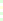<table style="font-size: 85%">
<tr>
<td style="background:#dfd;"></td>
</tr>
<tr>
<td style="background:#ffd;"></td>
</tr>
<tr>
<td style="background:#dfd;"></td>
</tr>
<tr>
<td style="background:#dfd;"></td>
</tr>
</table>
